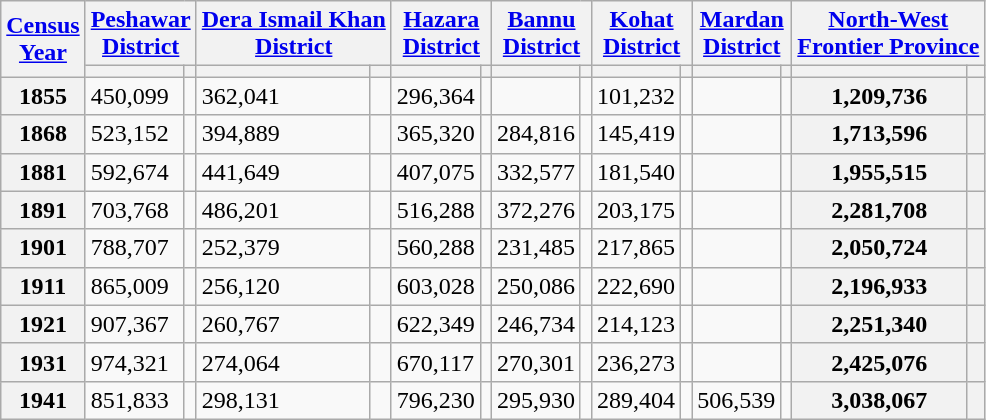<table class="wikitable sortable">
<tr>
<th rowspan="2"><a href='#'>Census<br>Year</a></th>
<th colspan="2"><a href='#'>Peshawar<br>District</a></th>
<th colspan="2"><a href='#'>Dera Ismail Khan<br>District</a></th>
<th colspan="2"><a href='#'>Hazara<br>District</a></th>
<th colspan="2"><a href='#'>Bannu<br>District</a></th>
<th colspan="2"><a href='#'>Kohat<br>District</a></th>
<th colspan="2"><a href='#'>Mardan<br>District</a></th>
<th colspan="2"><a href='#'>North-West<br>Frontier Province</a></th>
</tr>
<tr>
<th><a href='#'></a></th>
<th></th>
<th></th>
<th></th>
<th></th>
<th></th>
<th></th>
<th></th>
<th></th>
<th></th>
<th></th>
<th></th>
<th></th>
<th></th>
</tr>
<tr>
<th>1855</th>
<td>450,099</td>
<td></td>
<td>362,041</td>
<td></td>
<td>296,364</td>
<td></td>
<td></td>
<td></td>
<td>101,232</td>
<td></td>
<td></td>
<td></td>
<th>1,209,736</th>
<th></th>
</tr>
<tr>
<th>1868</th>
<td>523,152</td>
<td></td>
<td>394,889</td>
<td></td>
<td>365,320</td>
<td></td>
<td>284,816</td>
<td></td>
<td>145,419</td>
<td></td>
<td></td>
<td></td>
<th>1,713,596</th>
<th></th>
</tr>
<tr>
<th>1881</th>
<td>592,674</td>
<td></td>
<td>441,649</td>
<td></td>
<td>407,075</td>
<td></td>
<td>332,577</td>
<td></td>
<td>181,540</td>
<td></td>
<td></td>
<td></td>
<th>1,955,515</th>
<th></th>
</tr>
<tr>
<th>1891</th>
<td>703,768</td>
<td></td>
<td>486,201</td>
<td></td>
<td>516,288</td>
<td></td>
<td>372,276</td>
<td></td>
<td>203,175</td>
<td></td>
<td></td>
<td></td>
<th>2,281,708</th>
<th></th>
</tr>
<tr>
<th>1901</th>
<td>788,707</td>
<td></td>
<td>252,379</td>
<td></td>
<td>560,288</td>
<td></td>
<td>231,485</td>
<td></td>
<td>217,865</td>
<td></td>
<td></td>
<td></td>
<th>2,050,724</th>
<th></th>
</tr>
<tr>
<th>1911</th>
<td>865,009</td>
<td></td>
<td>256,120</td>
<td></td>
<td>603,028</td>
<td></td>
<td>250,086</td>
<td></td>
<td>222,690</td>
<td></td>
<td></td>
<td></td>
<th>2,196,933</th>
<th></th>
</tr>
<tr>
<th>1921</th>
<td>907,367</td>
<td></td>
<td>260,767</td>
<td></td>
<td>622,349</td>
<td></td>
<td>246,734</td>
<td></td>
<td>214,123</td>
<td></td>
<td></td>
<td></td>
<th>2,251,340</th>
<th></th>
</tr>
<tr>
<th>1931</th>
<td>974,321</td>
<td></td>
<td>274,064</td>
<td></td>
<td>670,117</td>
<td></td>
<td>270,301</td>
<td></td>
<td>236,273</td>
<td></td>
<td></td>
<td></td>
<th>2,425,076</th>
<th></th>
</tr>
<tr>
<th>1941</th>
<td>851,833</td>
<td></td>
<td>298,131</td>
<td></td>
<td>796,230</td>
<td></td>
<td>295,930</td>
<td></td>
<td>289,404</td>
<td></td>
<td>506,539</td>
<td></td>
<th>3,038,067</th>
<th></th>
</tr>
</table>
